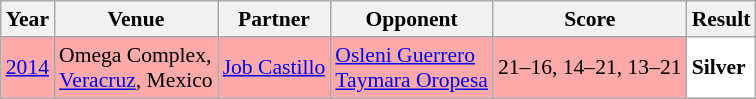<table class="sortable wikitable" style="font-size: 90%;">
<tr>
<th>Year</th>
<th>Venue</th>
<th>Partner</th>
<th>Opponent</th>
<th>Score</th>
<th>Result</th>
</tr>
<tr style="background:#FFAAAA">
<td align="center"><a href='#'>2014</a></td>
<td align="left">Omega Complex,<br><a href='#'>Veracruz</a>, Mexico</td>
<td align="left"> <a href='#'>Job Castillo</a></td>
<td align="left"> <a href='#'>Osleni Guerrero</a><br> <a href='#'>Taymara Oropesa</a></td>
<td align="left">21–16, 14–21, 13–21</td>
<td style="text-align:left; background:white"> <strong>Silver</strong></td>
</tr>
</table>
